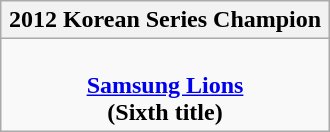<table width="220" class="wikitable">
<tr>
<th><strong>2012 Korean Series Champion</strong></th>
</tr>
<tr align="center">
<td><br><strong><a href='#'>Samsung Lions</a></strong><br><strong>(Sixth title)</strong></td>
</tr>
</table>
